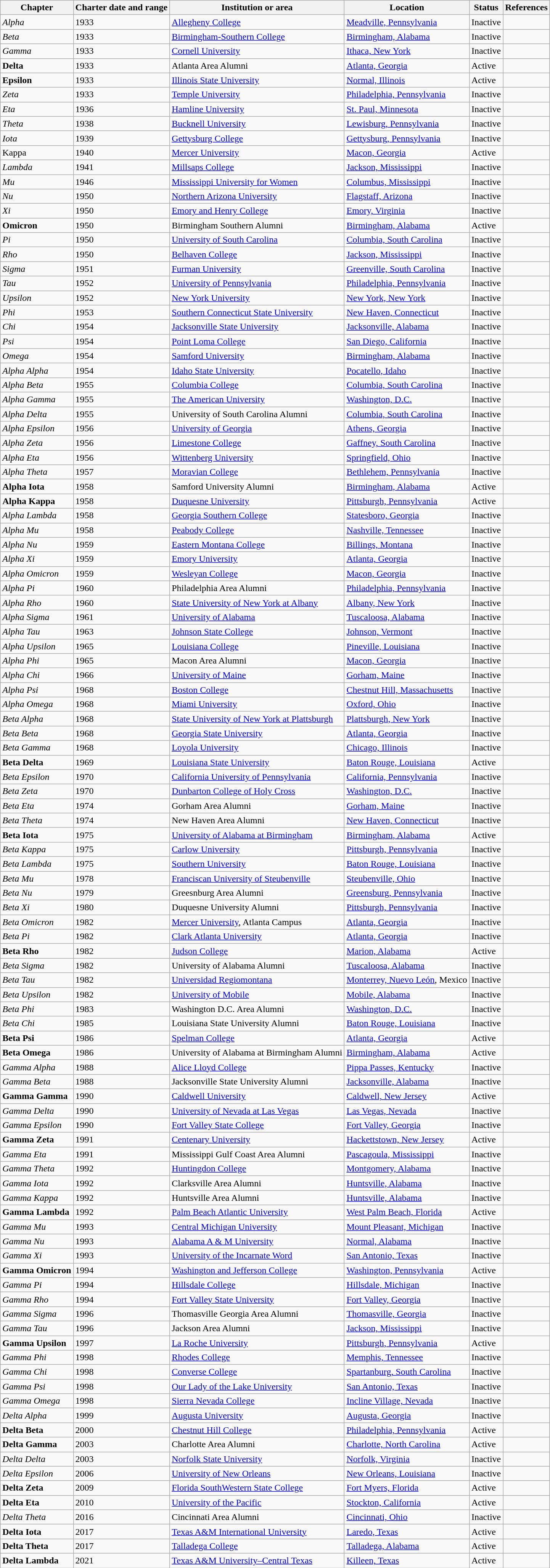<table class="wikitable sortable">
<tr>
<th>Chapter</th>
<th>Charter date and range</th>
<th>Institution or area</th>
<th>Location</th>
<th>Status</th>
<th>References</th>
</tr>
<tr>
<td><em>Alpha</em></td>
<td>1933</td>
<td><a href='#'>Allegheny College</a></td>
<td><a href='#'>Meadville, Pennsylvania</a></td>
<td>Inactive</td>
<td></td>
</tr>
<tr>
<td><em>Beta</em></td>
<td>1933</td>
<td><a href='#'>Birmingham-Southern College</a></td>
<td><a href='#'>Birmingham, Alabama</a></td>
<td>Inactive</td>
<td></td>
</tr>
<tr>
<td><em>Gamma</em></td>
<td>1933</td>
<td><a href='#'>Cornell University</a></td>
<td><a href='#'>Ithaca, New York</a></td>
<td>Inactive</td>
<td></td>
</tr>
<tr>
<td><strong>Delta</strong></td>
<td>1933</td>
<td>Atlanta Area Alumni</td>
<td><a href='#'>Atlanta, Georgia</a></td>
<td>Active</td>
<td></td>
</tr>
<tr>
<td><strong>Epsilon</strong></td>
<td>1933</td>
<td><a href='#'>Illinois State University</a></td>
<td><a href='#'>Normal, Illinois</a></td>
<td>Active</td>
<td></td>
</tr>
<tr>
<td><em>Zeta</em></td>
<td>1933</td>
<td><a href='#'>Temple University</a></td>
<td><a href='#'>Philadelphia, Pennsylvania</a></td>
<td>Inactive</td>
<td></td>
</tr>
<tr>
<td><em>Eta</em></td>
<td>1936</td>
<td><a href='#'>Hamline University</a></td>
<td><a href='#'>St. Paul, Minnesota</a></td>
<td>Inactive</td>
<td></td>
</tr>
<tr>
<td><em>Theta</em></td>
<td>1938</td>
<td><a href='#'>Bucknell University</a></td>
<td><a href='#'>Lewisburg, Pennsylvania</a></td>
<td>Inactive</td>
<td></td>
</tr>
<tr>
<td><em>Iota</em></td>
<td>1939</td>
<td><a href='#'>Gettysburg College</a></td>
<td><a href='#'>Gettysburg, Pennsylvania</a></td>
<td>Inactive</td>
<td></td>
</tr>
<tr>
<td>Kappa</td>
<td>1940</td>
<td><a href='#'>Mercer University</a></td>
<td><a href='#'>Macon, Georgia</a></td>
<td>Active</td>
<td></td>
</tr>
<tr>
<td><em>Lambda</em></td>
<td>1941</td>
<td><a href='#'>Millsaps College</a></td>
<td><a href='#'>Jackson, Mississippi</a></td>
<td>Inactive</td>
<td></td>
</tr>
<tr>
<td><em>Mu</em></td>
<td>1946</td>
<td><a href='#'>Mississippi University for Women</a></td>
<td><a href='#'>Columbus, Mississippi</a></td>
<td>Inactive</td>
<td></td>
</tr>
<tr>
<td><em>Nu</em></td>
<td>1950</td>
<td><a href='#'>Northern Arizona University</a></td>
<td><a href='#'>Flagstaff, Arizona</a></td>
<td>Inactive</td>
<td></td>
</tr>
<tr>
<td><em>Xi</em></td>
<td>1950</td>
<td><a href='#'>Emory and Henry College</a></td>
<td><a href='#'>Emory, Virginia</a></td>
<td>Inactive</td>
<td></td>
</tr>
<tr>
<td><strong>Omicron</strong></td>
<td>1950</td>
<td>Birmingham Southern Alumni</td>
<td><a href='#'>Birmingham, Alabama</a></td>
<td>Active</td>
<td></td>
</tr>
<tr>
<td><em>Pi</em></td>
<td>1950</td>
<td><a href='#'>University of South Carolina</a></td>
<td><a href='#'>Columbia, South Carolina</a></td>
<td>Inactive</td>
<td></td>
</tr>
<tr>
<td><em>Rho</em></td>
<td>1950</td>
<td><a href='#'>Belhaven College</a></td>
<td><a href='#'>Jackson, Mississippi</a></td>
<td>Inactive</td>
<td></td>
</tr>
<tr>
<td><em>Sigma</em></td>
<td>1951</td>
<td><a href='#'>Furman University</a></td>
<td><a href='#'>Greenville, South Carolina</a></td>
<td>Inactive</td>
<td></td>
</tr>
<tr>
<td><em>Tau</em></td>
<td>1952</td>
<td><a href='#'>University of Pennsylvania</a></td>
<td><a href='#'>Philadelphia, Pennsylvania</a></td>
<td>Inactive</td>
<td></td>
</tr>
<tr>
<td><em>Upsilon</em></td>
<td>1952</td>
<td><a href='#'>New York University</a></td>
<td><a href='#'>New York, New York</a></td>
<td>Inactive</td>
<td></td>
</tr>
<tr>
<td><em>Phi</em></td>
<td>1953</td>
<td><a href='#'>Southern Connecticut State University</a></td>
<td><a href='#'>New Haven, Connecticut</a></td>
<td>Inactive</td>
<td></td>
</tr>
<tr>
<td><em>Chi</em></td>
<td>1954</td>
<td><a href='#'>Jacksonville State University</a></td>
<td><a href='#'>Jacksonville, Alabama</a></td>
<td>Inactive</td>
<td></td>
</tr>
<tr>
<td><em>Psi</em></td>
<td>1954</td>
<td><a href='#'>Point Loma College</a></td>
<td><a href='#'>San Diego, California</a></td>
<td>Inactive</td>
<td></td>
</tr>
<tr>
<td><em>Omega</em></td>
<td>1954</td>
<td><a href='#'>Samford University</a></td>
<td><a href='#'>Birmingham, Alabama</a></td>
<td>Inactive</td>
<td></td>
</tr>
<tr>
<td><em>Alpha Alpha</em></td>
<td>1954</td>
<td><a href='#'>Idaho State University</a></td>
<td><a href='#'>Pocatello, Idaho</a></td>
<td>Inactive</td>
<td></td>
</tr>
<tr>
<td><em>Alpha Beta</em></td>
<td>1955</td>
<td><a href='#'>Columbia College</a></td>
<td><a href='#'>Columbia, South Carolina</a></td>
<td>Inactive</td>
<td></td>
</tr>
<tr>
<td><em>Alpha Gamma</em></td>
<td>1955</td>
<td><a href='#'>The American University</a></td>
<td><a href='#'>Washington, D.C.</a></td>
<td>Inactive</td>
<td></td>
</tr>
<tr>
<td><em>Alpha Delta</em></td>
<td>1955</td>
<td>University of South Carolina Alumni</td>
<td><a href='#'>Columbia, South Carolina</a></td>
<td>Inactive</td>
<td></td>
</tr>
<tr>
<td><em>Alpha Epsilon</em></td>
<td>1956</td>
<td><a href='#'>University of Georgia</a></td>
<td><a href='#'>Athens, Georgia</a></td>
<td>Inactive</td>
<td></td>
</tr>
<tr>
<td><em>Alpha Zeta</em></td>
<td>1956</td>
<td><a href='#'>Limestone College</a></td>
<td><a href='#'>Gaffney, South Carolina</a></td>
<td>Inactive</td>
<td></td>
</tr>
<tr>
<td><em>Alpha Eta</em></td>
<td>1956</td>
<td><a href='#'>Wittenberg University</a></td>
<td><a href='#'>Springfield, Ohio</a></td>
<td>Inactive</td>
<td></td>
</tr>
<tr>
<td><em>Alpha Theta</em></td>
<td>1957</td>
<td><a href='#'>Moravian College</a></td>
<td><a href='#'>Bethlehem, Pennsylvania</a></td>
<td>Inactive</td>
<td></td>
</tr>
<tr>
<td><strong>Alpha Iota</strong></td>
<td>1958</td>
<td>Samford University Alumni</td>
<td><a href='#'>Birmingham, Alabama</a></td>
<td>Active</td>
<td></td>
</tr>
<tr>
<td><strong>Alpha Kappa</strong></td>
<td>1958</td>
<td><a href='#'>Duquesne University</a></td>
<td><a href='#'>Pittsburgh, Pennsylvania</a></td>
<td>Active</td>
<td></td>
</tr>
<tr>
<td><em>Alpha Lambda</em></td>
<td>1958</td>
<td><a href='#'>Georgia Southern College</a></td>
<td><a href='#'>Statesboro, Georgia</a></td>
<td>Inactive</td>
<td></td>
</tr>
<tr>
<td><em>Alpha Mu</em></td>
<td>1958</td>
<td><a href='#'>Peabody College</a></td>
<td><a href='#'>Nashville, Tennessee</a></td>
<td>Inactive</td>
<td></td>
</tr>
<tr>
<td><em>Alpha Nu</em></td>
<td>1959</td>
<td><a href='#'>Eastern Montana College</a></td>
<td><a href='#'>Billings, Montana</a></td>
<td>Inactive</td>
<td></td>
</tr>
<tr>
<td><em>Alpha Xi</em></td>
<td>1959</td>
<td><a href='#'>Emory University</a></td>
<td><a href='#'>Atlanta, Georgia</a></td>
<td>Inactive</td>
<td></td>
</tr>
<tr>
<td><em>Alpha Omicron</em></td>
<td>1959</td>
<td><a href='#'>Wesleyan College</a></td>
<td><a href='#'>Macon, Georgia</a></td>
<td>Inactive</td>
<td></td>
</tr>
<tr>
<td><em>Alpha Pi</em></td>
<td>1960</td>
<td>Philadelphia Area Alumni</td>
<td><a href='#'>Philadelphia, Pennsylvania</a></td>
<td>Inactive</td>
<td></td>
</tr>
<tr>
<td><em>Alpha Rho</em></td>
<td>1960</td>
<td><a href='#'>State University of New York at Albany</a></td>
<td><a href='#'>Albany, New York</a></td>
<td>Inactive</td>
<td></td>
</tr>
<tr>
<td><em>Alpha Sigma</em></td>
<td>1961</td>
<td><a href='#'>University of Alabama</a></td>
<td><a href='#'>Tuscaloosa, Alabama</a></td>
<td>Inactive</td>
<td></td>
</tr>
<tr>
<td><em>Alpha Tau</em></td>
<td>1963</td>
<td><a href='#'>Johnson State College</a></td>
<td><a href='#'>Johnson, Vermont</a></td>
<td>Inactive</td>
<td></td>
</tr>
<tr>
<td><em>Alpha Upsilon</em></td>
<td>1965</td>
<td><a href='#'>Louisiana College</a></td>
<td><a href='#'>Pineville, Louisiana</a></td>
<td>Inactive</td>
<td></td>
</tr>
<tr>
<td><em>Alpha Phi</em></td>
<td>1965</td>
<td>Macon Area Alumni</td>
<td><a href='#'>Macon, Georgia</a></td>
<td>Inactive</td>
<td></td>
</tr>
<tr>
<td><em>Alpha Chi</em></td>
<td>1966</td>
<td><a href='#'>University of Maine</a></td>
<td><a href='#'>Gorham, Maine</a></td>
<td>Inactive</td>
<td></td>
</tr>
<tr>
<td><em>Alpha Psi</em></td>
<td>1968</td>
<td><a href='#'>Boston College</a></td>
<td><a href='#'>Chestnut Hill, Massachusetts</a></td>
<td>Inactive</td>
<td></td>
</tr>
<tr>
<td><em>Alpha Omega</em></td>
<td>1968</td>
<td><a href='#'>Miami University</a></td>
<td><a href='#'>Oxford, Ohio</a></td>
<td>Inactive</td>
<td></td>
</tr>
<tr>
<td><em>Beta Alpha</em></td>
<td>1968</td>
<td><a href='#'>State University of New York at Plattsburgh</a></td>
<td><a href='#'>Plattsburgh, New York</a></td>
<td>Inactive</td>
<td></td>
</tr>
<tr>
<td><em>Beta Beta</em></td>
<td>1968</td>
<td><a href='#'>Georgia State University</a></td>
<td><a href='#'>Atlanta, Georgia</a></td>
<td>Inactive</td>
<td></td>
</tr>
<tr>
<td><em>Beta Gamma</em></td>
<td>1968</td>
<td><a href='#'>Loyola University</a></td>
<td><a href='#'>Chicago, Illinois</a></td>
<td>Inactive</td>
<td></td>
</tr>
<tr>
<td><strong>Beta Delta</strong></td>
<td>1969</td>
<td><a href='#'>Louisiana State University</a></td>
<td><a href='#'>Baton Rouge, Louisiana</a></td>
<td>Active</td>
<td></td>
</tr>
<tr>
<td><em>Beta Epsilon</em></td>
<td>1970</td>
<td><a href='#'>California University of Pennsylvania</a></td>
<td><a href='#'>California, Pennsylvania</a></td>
<td>Inactive</td>
<td></td>
</tr>
<tr>
<td><em>Beta Zeta</em></td>
<td>1970</td>
<td><a href='#'>Dunbarton College of Holy Cross</a></td>
<td><a href='#'>Washington, D.C.</a></td>
<td>Inactive</td>
<td></td>
</tr>
<tr>
<td><em>Beta Eta</em></td>
<td>1974</td>
<td>Gorham Area Alumni</td>
<td><a href='#'>Gorham, Maine</a></td>
<td>Inactive</td>
<td></td>
</tr>
<tr>
<td><em>Beta Theta</em></td>
<td>1974</td>
<td>New Haven Area Alumni</td>
<td><a href='#'>New Haven, Connecticut</a></td>
<td>Inactive</td>
<td></td>
</tr>
<tr>
<td><strong>Beta Iota</strong></td>
<td>1975</td>
<td><a href='#'>University of Alabama at Birmingham</a></td>
<td><a href='#'>Birmingham, Alabama</a></td>
<td>Active</td>
<td></td>
</tr>
<tr>
<td><em>Beta Kappa</em></td>
<td>1975</td>
<td><a href='#'>Carlow University</a></td>
<td><a href='#'>Pittsburgh, Pennsylvania</a></td>
<td>Inactive</td>
<td></td>
</tr>
<tr>
<td><em>Beta Lambda</em></td>
<td>1975</td>
<td><a href='#'>Southern University</a></td>
<td><a href='#'>Baton Rouge, Louisiana</a></td>
<td>Inactive</td>
<td></td>
</tr>
<tr>
<td><em>Beta Mu</em></td>
<td>1978</td>
<td><a href='#'>Franciscan University of Steubenville</a></td>
<td><a href='#'>Steubenville, Ohio</a></td>
<td>Inactive</td>
<td></td>
</tr>
<tr>
<td><em>Beta Nu</em></td>
<td>1979</td>
<td>Greesnburg Area Alumni</td>
<td><a href='#'>Greensburg, Pennsylvania</a></td>
<td>Inactive</td>
<td></td>
</tr>
<tr>
<td><em>Beta Xi</em></td>
<td>1980</td>
<td>Duquesne University Alumni</td>
<td><a href='#'>Pittsburgh, Pennsylvania</a></td>
<td>Inactive</td>
<td></td>
</tr>
<tr>
<td><em>Beta Omicron</em></td>
<td>1982</td>
<td><a href='#'>Mercer University</a>, Atlanta Campus</td>
<td><a href='#'>Atlanta, Georgia</a></td>
<td>Inactive</td>
<td></td>
</tr>
<tr>
<td><em>Beta Pi</em></td>
<td>1982</td>
<td><a href='#'>Clark Atlanta University</a></td>
<td><a href='#'>Atlanta, Georgia</a></td>
<td>Inactive</td>
<td></td>
</tr>
<tr>
<td><strong>Beta Rho</strong></td>
<td>1982</td>
<td><a href='#'>Judson College</a></td>
<td><a href='#'>Marion, Alabama</a></td>
<td>Active</td>
<td></td>
</tr>
<tr>
<td><em>Beta Sigma</em></td>
<td>1982</td>
<td>University of Alabama Alumni</td>
<td><a href='#'>Tuscaloosa, Alabama</a></td>
<td>Inactive</td>
<td></td>
</tr>
<tr>
<td><em>Beta Tau</em></td>
<td>1982</td>
<td><a href='#'>Universidad Regiomontana</a></td>
<td><a href='#'>Monterrey, Nuevo León</a>, Mexico</td>
<td>Inactive</td>
<td></td>
</tr>
<tr>
<td><em>Beta Upsilon</em></td>
<td>1982</td>
<td><a href='#'>University of Mobile</a></td>
<td><a href='#'>Mobile, Alabama</a></td>
<td>Inactive</td>
<td></td>
</tr>
<tr>
<td><em>Beta Phi</em></td>
<td>1983</td>
<td>Washington D.C. Area Alumni</td>
<td><a href='#'>Washington, D.C.</a></td>
<td>Inactive</td>
<td></td>
</tr>
<tr>
<td><em>Beta Chi</em></td>
<td>1985</td>
<td>Louisiana State University Alumni</td>
<td><a href='#'>Baton Rouge, Louisiana</a></td>
<td>Inactive</td>
<td></td>
</tr>
<tr>
<td><strong>Beta Psi</strong></td>
<td>1986</td>
<td><a href='#'>Spelman College</a></td>
<td><a href='#'>Atlanta, Georgia</a></td>
<td>Active</td>
<td></td>
</tr>
<tr>
<td><strong>Beta Omega</strong></td>
<td>1986</td>
<td>University of Alabama at Birmingham Alumni</td>
<td><a href='#'>Birmingham, Alabama</a></td>
<td>Active</td>
<td></td>
</tr>
<tr>
<td><em>Gamma Alpha</em></td>
<td>1988</td>
<td><a href='#'>Alice Lloyd College</a></td>
<td><a href='#'>Pippa Passes, Kentucky</a></td>
<td>Inactive</td>
<td></td>
</tr>
<tr>
<td><em>Gamma Beta</em></td>
<td>1988</td>
<td>Jacksonville State University Alumni</td>
<td><a href='#'>Jacksonville, Alabama</a></td>
<td>Inactive</td>
<td></td>
</tr>
<tr>
<td><strong>Gamma Gamma</strong></td>
<td>1990</td>
<td><a href='#'>Caldwell University</a></td>
<td><a href='#'>Caldwell, New Jersey</a></td>
<td>Active</td>
<td></td>
</tr>
<tr>
<td><em>Gamma Delta</em></td>
<td>1990</td>
<td><a href='#'>University of Nevada at Las Vegas</a></td>
<td><a href='#'>Las Vegas, Nevada</a></td>
<td>Inactive</td>
<td></td>
</tr>
<tr>
<td><em>Gamma Epsilon</em></td>
<td>1990</td>
<td><a href='#'>Fort Valley State College</a></td>
<td><a href='#'>Fort Valley, Georgia</a></td>
<td>Inactive</td>
<td></td>
</tr>
<tr>
<td><strong>Gamma Zeta</strong></td>
<td>1991</td>
<td><a href='#'>Centenary University</a></td>
<td><a href='#'>Hackettstown, New Jersey</a></td>
<td>Active</td>
<td></td>
</tr>
<tr>
<td><em>Gamma Eta</em></td>
<td>1991</td>
<td>Mississippi Gulf Coast Area Alumni</td>
<td><a href='#'>Pascagoula, Mississippi</a></td>
<td>Inactive</td>
<td></td>
</tr>
<tr>
<td><em>Gamma Theta</em></td>
<td>1992</td>
<td><a href='#'>Huntingdon College</a></td>
<td><a href='#'>Montgomery, Alabama</a></td>
<td>Inactive</td>
<td></td>
</tr>
<tr>
<td><em>Gamma Iota</em></td>
<td>1992</td>
<td>Clarksville Area Alumni</td>
<td><a href='#'>Huntsville, Alabama</a></td>
<td>Inactive</td>
<td></td>
</tr>
<tr>
<td><em>Gamma Kappa</em></td>
<td>1992</td>
<td>Huntsville Area Alumni</td>
<td><a href='#'>Huntsville, Alabama</a></td>
<td>Inactive</td>
<td></td>
</tr>
<tr>
<td><strong>Gamma Lambda</strong></td>
<td>1992</td>
<td><a href='#'>Palm Beach Atlantic University</a></td>
<td><a href='#'>West Palm Beach, Florida</a></td>
<td>Active</td>
<td></td>
</tr>
<tr>
<td><em>Gamma Mu</em></td>
<td>1993</td>
<td><a href='#'>Central Michigan University</a></td>
<td><a href='#'>Mount Pleasant, Michigan</a></td>
<td>Inactive</td>
<td></td>
</tr>
<tr>
<td><em>Gamma Nu</em></td>
<td>1993</td>
<td><a href='#'>Alabama A & M University</a></td>
<td><a href='#'>Normal, Alabama</a></td>
<td>Inactive</td>
<td></td>
</tr>
<tr>
<td><em>Gamma Xi</em></td>
<td>1993</td>
<td><a href='#'>University of the Incarnate Word</a></td>
<td><a href='#'>San Antonio, Texas</a></td>
<td>Inactive</td>
<td></td>
</tr>
<tr>
<td><strong>Gamma Omicron</strong></td>
<td>1994</td>
<td><a href='#'>Washington and Jefferson College</a></td>
<td><a href='#'>Washington, Pennsylvania</a></td>
<td>Active</td>
<td></td>
</tr>
<tr>
<td><em>Gamma Pi</em></td>
<td>1994</td>
<td><a href='#'>Hillsdale College</a></td>
<td><a href='#'>Hillsdale, Michigan</a></td>
<td>Inactive</td>
<td></td>
</tr>
<tr>
<td><em>Gamma Rho</em></td>
<td>1994</td>
<td><a href='#'>Fort Valley State University</a></td>
<td><a href='#'>Fort Valley, Georgia</a></td>
<td>Inactive</td>
<td></td>
</tr>
<tr>
<td><em>Gamma Sigma</em></td>
<td>1996</td>
<td>Thomasville Georgia Area Alumni</td>
<td><a href='#'>Thomasville, Georgia</a></td>
<td>Inactive</td>
<td></td>
</tr>
<tr>
<td><em>Gamma Tau</em></td>
<td>1996</td>
<td>Jackson Area Alumni</td>
<td><a href='#'>Jackson, Mississippi</a></td>
<td>Inactive</td>
<td></td>
</tr>
<tr>
<td><strong>Gamma Upsilon</strong></td>
<td>1997</td>
<td><a href='#'>La Roche University</a></td>
<td><a href='#'>Pittsburgh, Pennsylvania</a></td>
<td>Active</td>
<td></td>
</tr>
<tr>
<td><em>Gamma Phi</em></td>
<td>1998</td>
<td><a href='#'>Rhodes College</a></td>
<td><a href='#'>Memphis, Tennessee</a></td>
<td>Inactive</td>
<td></td>
</tr>
<tr>
<td><em>Gamma Chi</em></td>
<td>1998</td>
<td><a href='#'>Converse College</a></td>
<td><a href='#'>Spartanburg, South Carolina</a></td>
<td>Inactive</td>
<td></td>
</tr>
<tr>
<td><em>Gamma Psi</em></td>
<td>1998</td>
<td><a href='#'>Our Lady of the Lake University</a></td>
<td><a href='#'>San Antonio, Texas</a></td>
<td>Inactive</td>
<td></td>
</tr>
<tr>
<td><em>Gamma Omega</em></td>
<td>1998</td>
<td><a href='#'>Sierra Nevada College</a></td>
<td><a href='#'>Incline Village, Nevada</a></td>
<td>Inactive</td>
<td></td>
</tr>
<tr>
<td><em>Delta Alpha</em></td>
<td>1999</td>
<td><a href='#'>Augusta University</a></td>
<td><a href='#'>Augusta, Georgia</a></td>
<td>Inactive</td>
<td></td>
</tr>
<tr>
<td><strong>Delta Beta</strong></td>
<td>2000</td>
<td><a href='#'>Chestnut Hill College</a></td>
<td><a href='#'>Philadelphia, Pennsylvania</a></td>
<td>Active</td>
<td></td>
</tr>
<tr>
<td><strong>Delta Gamma</strong></td>
<td>2003</td>
<td>Charlotte Area Alumni</td>
<td><a href='#'>Charlotte, North Carolina</a></td>
<td>Active</td>
<td></td>
</tr>
<tr>
<td><em>Delta Delta</em></td>
<td>2003</td>
<td><a href='#'>Norfolk State University</a></td>
<td><a href='#'>Norfolk, Virginia</a></td>
<td>Inactive</td>
<td></td>
</tr>
<tr>
<td><em>Delta Epsilon</em></td>
<td>2006</td>
<td><a href='#'>University of New Orleans</a></td>
<td><a href='#'>New Orleans, Louisiana</a></td>
<td>Inactive</td>
<td></td>
</tr>
<tr>
<td><strong>Delta Zeta</strong></td>
<td>2009</td>
<td><a href='#'>Florida SouthWestern State College</a></td>
<td><a href='#'>Fort Myers, Florida</a></td>
<td>Active</td>
<td></td>
</tr>
<tr>
<td><strong>Delta Eta</strong></td>
<td>2010</td>
<td><a href='#'>University of the Pacific</a></td>
<td><a href='#'>Stockton, California</a></td>
<td>Active</td>
<td></td>
</tr>
<tr>
<td><em>Delta Theta</em></td>
<td>2016</td>
<td>Cincinnati Area Alumni</td>
<td><a href='#'>Cincinnati, Ohio</a></td>
<td>Inactive</td>
<td></td>
</tr>
<tr>
<td><strong>Delta Iota</strong></td>
<td>2017</td>
<td><a href='#'>Texas A&M International University</a></td>
<td><a href='#'>Laredo, Texas</a></td>
<td>Active</td>
<td></td>
</tr>
<tr>
<td><strong>Delta Theta</strong></td>
<td>2017</td>
<td><a href='#'>Talladega College</a></td>
<td><a href='#'>Talladega, Alabama</a></td>
<td>Active</td>
<td></td>
</tr>
<tr>
<td><strong>Delta Lambda</strong></td>
<td>2021</td>
<td><a href='#'>Texas A&M University–Central Texas</a></td>
<td><a href='#'>Killeen, Texas</a></td>
<td>Active</td>
<td></td>
</tr>
</table>
